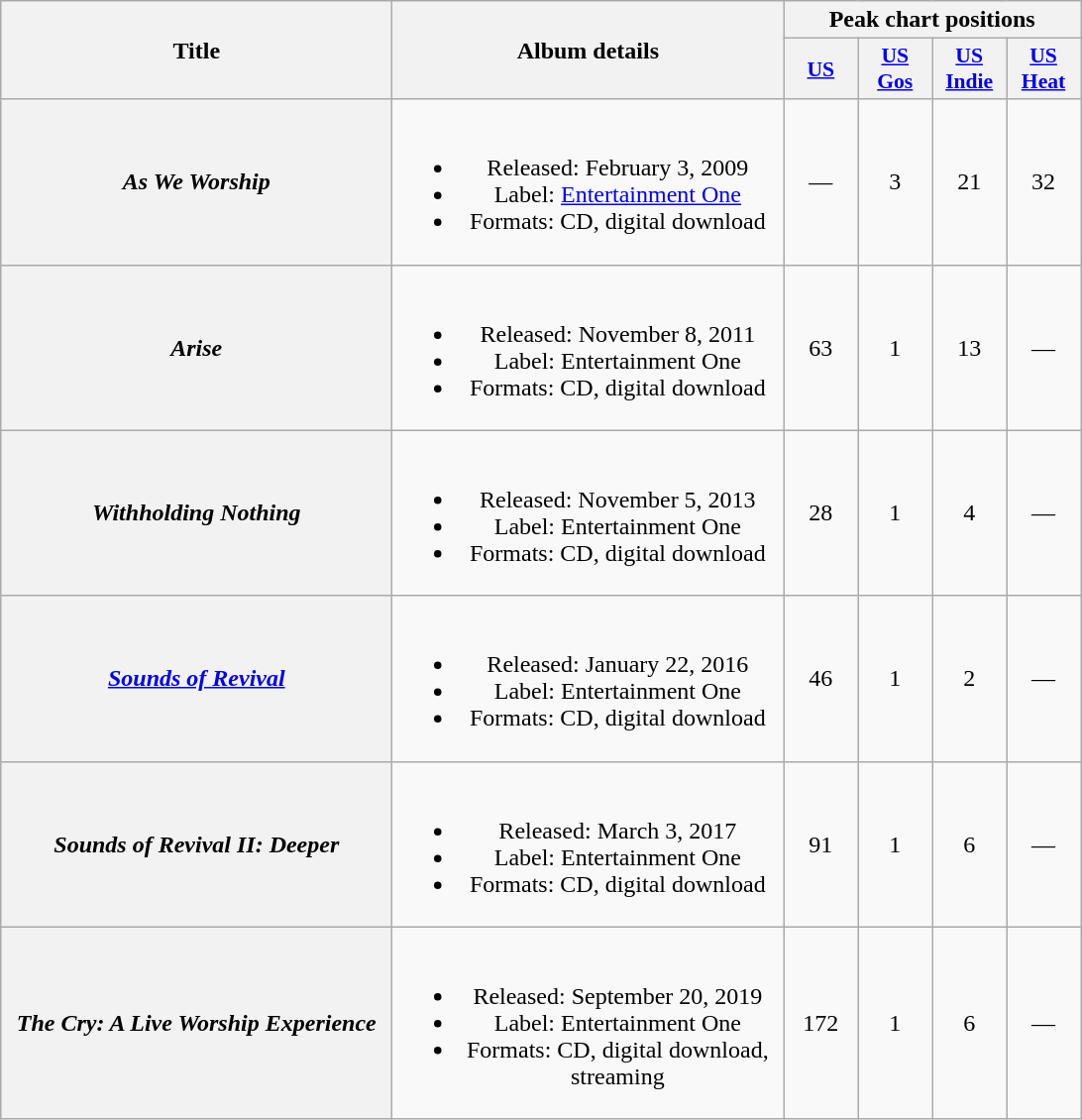<table class="wikitable plainrowheaders" style="text-align:center;">
<tr>
<th scope="col" rowspan="2" style="width:16em;">Title</th>
<th scope="col" rowspan="2" style="width:16em;">Album details</th>
<th scope="col" colspan="4">Peak chart positions</th>
</tr>
<tr>
<th style="width:3em; font-size:90%"><a href='#'>US</a></th>
<th style="width:3em; font-size:90%"><a href='#'>US<br>Gos</a></th>
<th style="width:3em; font-size:90%"><a href='#'>US<br>Indie</a></th>
<th style="width:3em; font-size:90%"><a href='#'>US<br>Heat</a></th>
</tr>
<tr>
<th scope="row"><em>As We Worship</em></th>
<td><br><ul><li>Released: February 3, 2009</li><li>Label: <a href='#'>Entertainment One</a></li><li>Formats: CD, digital download</li></ul></td>
<td>—</td>
<td>3</td>
<td>21</td>
<td>32</td>
</tr>
<tr>
<th scope="row"><em>Arise</em></th>
<td><br><ul><li>Released: November 8, 2011</li><li>Label: Entertainment One</li><li>Formats: CD, digital download</li></ul></td>
<td>63</td>
<td>1</td>
<td>13</td>
<td>—</td>
</tr>
<tr>
<th scope="row"><em>Withholding Nothing</em></th>
<td><br><ul><li>Released: November 5, 2013</li><li>Label: Entertainment One</li><li>Formats: CD, digital download</li></ul></td>
<td>28</td>
<td>1</td>
<td>4</td>
<td>—</td>
</tr>
<tr>
<th scope="row"><em><a href='#'>Sounds of Revival</a></em></th>
<td><br><ul><li>Released: January 22, 2016</li><li>Label: Entertainment One</li><li>Formats: CD, digital download</li></ul></td>
<td>46</td>
<td>1</td>
<td>2</td>
<td>—</td>
</tr>
<tr>
<th scope="row"><em>Sounds of Revival II: Deeper</em></th>
<td><br><ul><li>Released: March 3, 2017</li><li>Label: Entertainment One</li><li>Formats: CD, digital download</li></ul></td>
<td>91</td>
<td>1</td>
<td>6</td>
<td>—</td>
</tr>
<tr>
<th scope="row"><em>The Cry: A Live Worship Experience</em></th>
<td><br><ul><li>Released: September 20, 2019</li><li>Label: Entertainment One</li><li>Formats: CD, digital download, streaming</li></ul></td>
<td>172<br></td>
<td>1</td>
<td>6</td>
<td>—</td>
</tr>
</table>
